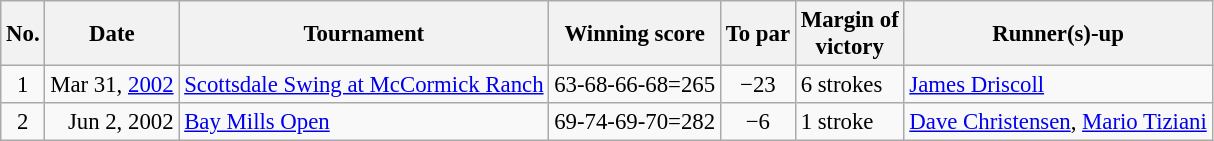<table class="wikitable" style="font-size:95%;">
<tr>
<th>No.</th>
<th>Date</th>
<th>Tournament</th>
<th>Winning score</th>
<th>To par</th>
<th>Margin of<br>victory</th>
<th>Runner(s)-up</th>
</tr>
<tr>
<td align=center>1</td>
<td align=right>Mar 31, <a href='#'>2002</a></td>
<td><a href='#'>Scottsdale Swing at McCormick Ranch</a></td>
<td align=right>63-68-66-68=265</td>
<td align=center>−23</td>
<td>6 strokes</td>
<td> <a href='#'>James Driscoll</a></td>
</tr>
<tr>
<td align=center>2</td>
<td align=right>Jun 2, 2002</td>
<td><a href='#'>Bay Mills Open</a></td>
<td align=right>69-74-69-70=282</td>
<td align=center>−6</td>
<td>1 stroke</td>
<td> <a href='#'>Dave Christensen</a>,  <a href='#'>Mario Tiziani</a></td>
</tr>
</table>
